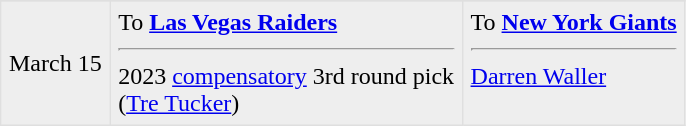<table border="1" style="border-collapse:collapse" cellpadding="5" bordercolor="#DFDFDF">
<tr>
</tr>
<tr bgcolor="eeeeee">
<td>March 15</td>
<td valign="top">To <strong><a href='#'>Las Vegas Raiders</a></strong><hr>2023 <a href='#'>compensatory</a> 3rd round pick<br>(<a href='#'>Tre Tucker</a>)</td>
<td valign="top">To <strong><a href='#'>New York Giants</a></strong><hr><a href='#'>Darren Waller</a></td>
</tr>
</table>
